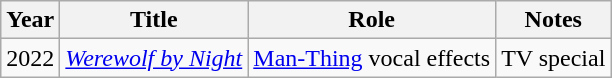<table class="wikitable sortable">
<tr>
<th>Year</th>
<th>Title</th>
<th>Role</th>
<th class="unsortable">Notes</th>
</tr>
<tr>
<td>2022</td>
<td><em><a href='#'>Werewolf by Night</a></em></td>
<td><a href='#'>Man-Thing</a> vocal effects</td>
<td>TV special</td>
</tr>
</table>
